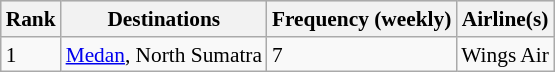<table class="wikitable sortable" style="font-size:89%;" cellpadding=4>
<tr bgcolor="#DDDDDD">
<th>Rank</th>
<th>Destinations</th>
<th>Frequency (weekly)</th>
<th>Airline(s)</th>
</tr>
<tr>
<td>1</td>
<td><a href='#'>Medan</a>, North Sumatra</td>
<td>7</td>
<td>Wings Air</td>
</tr>
</table>
